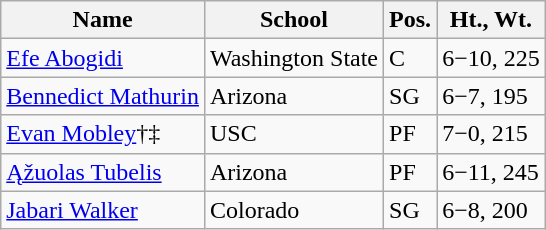<table class="wikitable">
<tr>
<th>Name</th>
<th>School</th>
<th>Pos.</th>
<th>Ht., Wt.</th>
</tr>
<tr>
<td><a href='#'>Efe Abogidi</a></td>
<td>Washington State</td>
<td>C</td>
<td>6−10, 225</td>
</tr>
<tr>
<td><a href='#'>Bennedict Mathurin</a></td>
<td>Arizona</td>
<td>SG</td>
<td>6−7, 195</td>
</tr>
<tr>
<td><a href='#'>Evan Mobley</a>†‡</td>
<td>USC</td>
<td>PF</td>
<td>7−0, 215</td>
</tr>
<tr>
<td><a href='#'>Ąžuolas Tubelis</a></td>
<td>Arizona</td>
<td>PF</td>
<td>6−11, 245</td>
</tr>
<tr>
<td><a href='#'>Jabari Walker</a></td>
<td>Colorado</td>
<td>SG</td>
<td>6−8, 200</td>
</tr>
</table>
